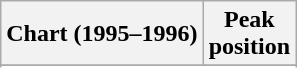<table class="wikitable sortable">
<tr>
<th align="left">Chart (1995–1996)</th>
<th align="center">Peak<br>position</th>
</tr>
<tr>
</tr>
<tr>
</tr>
</table>
